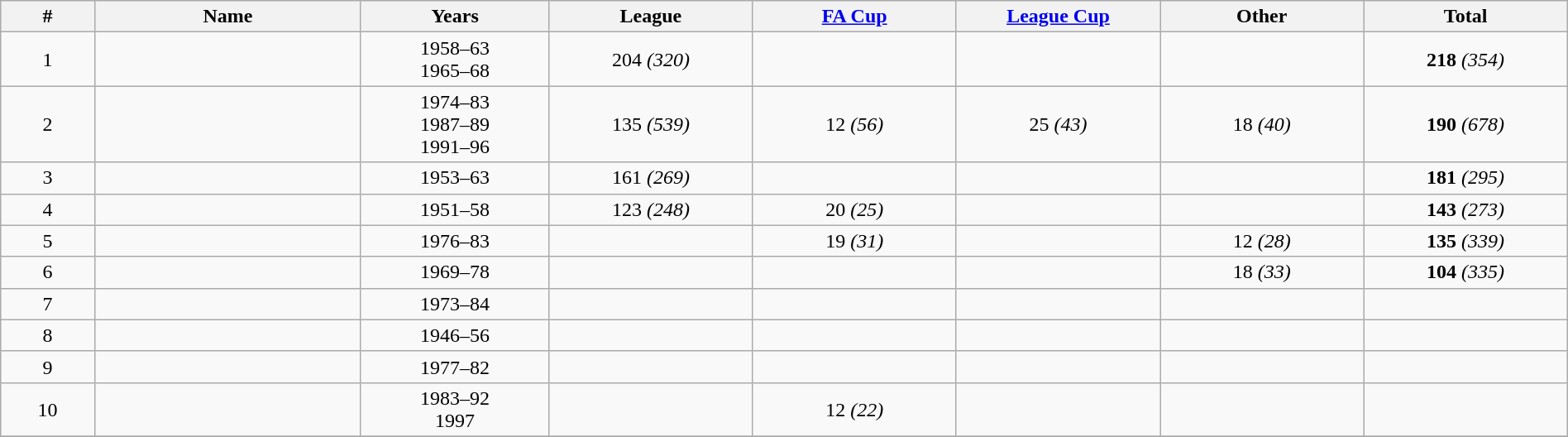<table class="wikitable sortable" style="text-align: center;" width = 100%;>
<tr>
<th width=6%>#</th>
<th width=17%>Name</th>
<th width=12%>Years</th>
<th width=13%>League</th>
<th width=13%><a href='#'>FA Cup</a></th>
<th width=13%><a href='#'>League Cup</a></th>
<th width=13%>Other</th>
<th width=13%>Total</th>
</tr>
<tr>
<td>1</td>
<td style="text-align:left;"> </td>
<td>1958–63<br>1965–68</td>
<td>204 <em>(320)</em></td>
<td></td>
<td></td>
<td></td>
<td><strong>218</strong> <em>(354)</em></td>
</tr>
<tr>
<td>2</td>
<td style="text-align:left;"> </td>
<td>1974–83<br>1987–89<br>1991–96</td>
<td>135 <em>(539)</em></td>
<td>12 <em>(56)</em></td>
<td>25 <em>(43)</em></td>
<td>18 <em>(40)</em></td>
<td><strong>190</strong> <em>(678)</em></td>
</tr>
<tr>
<td>3</td>
<td style="text-align:left;"> </td>
<td>1953–63</td>
<td>161 <em>(269)</em></td>
<td></td>
<td></td>
<td></td>
<td><strong>181</strong> <em>(295)</em></td>
</tr>
<tr>
<td>4</td>
<td style="text-align:left;"> </td>
<td>1951–58</td>
<td>123 <em>(248)</em></td>
<td>20 <em>(25)</em></td>
<td></td>
<td></td>
<td><strong>143</strong> <em>(273)</em></td>
</tr>
<tr>
<td>5</td>
<td style="text-align:left;"> </td>
<td>1976–83</td>
<td></td>
<td>19 <em>(31)</em></td>
<td></td>
<td>12 <em>(28)</em></td>
<td><strong>135</strong> <em>(339)</em></td>
</tr>
<tr>
<td>6</td>
<td style="text-align:left;"> </td>
<td>1969–78</td>
<td></td>
<td></td>
<td></td>
<td>18 <em>(33)</em></td>
<td><strong>104</strong> <em>(335)</em></td>
</tr>
<tr>
<td>7</td>
<td style="text-align:left;"> </td>
<td>1973–84</td>
<td></td>
<td></td>
<td></td>
<td></td>
<td></td>
</tr>
<tr>
<td>8</td>
<td style="text-align:left;"> </td>
<td>1946–56</td>
<td></td>
<td></td>
<td></td>
<td></td>
<td></td>
</tr>
<tr>
<td>9</td>
<td style="text-align:left;"> </td>
<td>1977–82</td>
<td></td>
<td></td>
<td></td>
<td></td>
<td></td>
</tr>
<tr>
<td>10</td>
<td style="text-align:left;"> </td>
<td>1983–92<br>1997</td>
<td></td>
<td>12 <em>(22)</em></td>
<td></td>
<td></td>
<td></td>
</tr>
<tr>
</tr>
</table>
